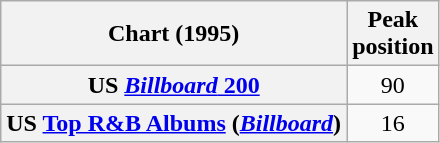<table class="wikitable sortable plainrowheaders" style="text-align:center">
<tr>
<th scope="col">Chart (1995)</th>
<th scope="col">Peak<br>position</th>
</tr>
<tr>
<th scope="row">US <a href='#'><em>Billboard</em> 200</a></th>
<td>90</td>
</tr>
<tr>
<th scope="row">US <a href='#'>Top R&B Albums</a> (<em><a href='#'>Billboard</a></em>)</th>
<td>16</td>
</tr>
</table>
